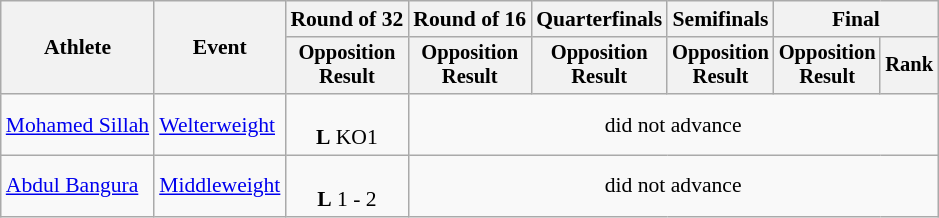<table class="wikitable" style="font-size:90%;">
<tr>
<th rowspan=2>Athlete</th>
<th rowspan=2>Event</th>
<th>Round of 32</th>
<th>Round of 16</th>
<th>Quarterfinals</th>
<th>Semifinals</th>
<th colspan=2>Final</th>
</tr>
<tr style="font-size:95%">
<th>Opposition<br>Result</th>
<th>Opposition<br>Result</th>
<th>Opposition<br>Result</th>
<th>Opposition<br>Result</th>
<th>Opposition<br>Result</th>
<th>Rank</th>
</tr>
<tr align=center>
<td align=left><a href='#'>Mohamed Sillah</a></td>
<td align=left><a href='#'>Welterweight</a></td>
<td><br><strong>L</strong> KO1</td>
<td colspan=5>did not advance</td>
</tr>
<tr align=center>
<td align=left><a href='#'>Abdul Bangura</a></td>
<td align=left><a href='#'>Middleweight</a></td>
<td><br><strong>L</strong> 1 - 2</td>
<td colspan=5>did not advance</td>
</tr>
</table>
